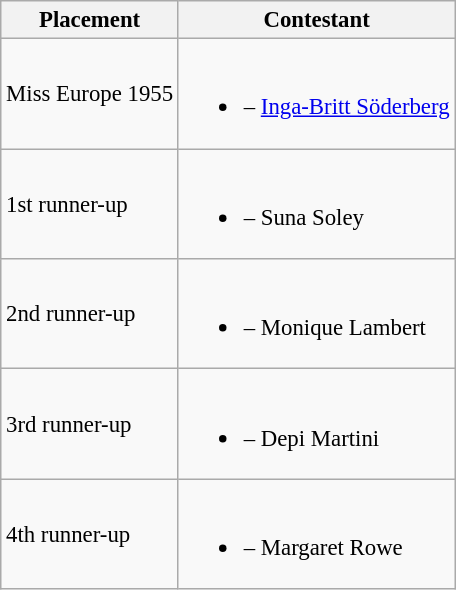<table class="wikitable sortable" style="font-size: 95%;">
<tr>
<th>Placement</th>
<th>Contestant</th>
</tr>
<tr>
<td>Miss Europe 1955</td>
<td><br><ul><li> – <a href='#'>Inga-Britt Söderberg</a></li></ul></td>
</tr>
<tr>
<td>1st runner-up</td>
<td><br><ul><li> – Suna Soley</li></ul></td>
</tr>
<tr>
<td>2nd runner-up</td>
<td><br><ul><li> – Monique Lambert</li></ul></td>
</tr>
<tr>
<td>3rd runner-up</td>
<td><br><ul><li> – Depi Martini</li></ul></td>
</tr>
<tr>
<td>4th runner-up</td>
<td><br><ul><li> – Margaret Rowe</li></ul></td>
</tr>
</table>
